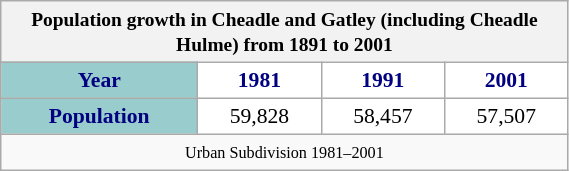<table class="wikitable" style="font-size:90%; width:30%; border:0; text-align:center; line-height:120%;">
<tr>
<th colspan="4" style="text-align:center;font-size:90%;">Population growth in Cheadle and Gatley (including Cheadle Hulme) from 1891 to 2001</th>
</tr>
<tr>
<th style="background:#9cc; color:navy; height:17px;">Year</th>
<th style="background:#fff; color:navy;">1981</th>
<th style="background:#fff; color:navy;">1991</th>
<th style="background:#fff; color:navy;">2001</th>
</tr>
<tr style="text-align:center;">
<th style="background:#9cc; color:navy; height:17px;">Population</th>
<td style="background:#fff; color:black;">59,828</td>
<td style="background:#fff; color:black;">58,457</td>
<td style="background:#fff; color:black;">57,507</td>
</tr>
<tr>
<td colspan="4" style="text-align:center;font-size:90%;"><small>Urban Subdivision 1981–2001</small></td>
</tr>
</table>
